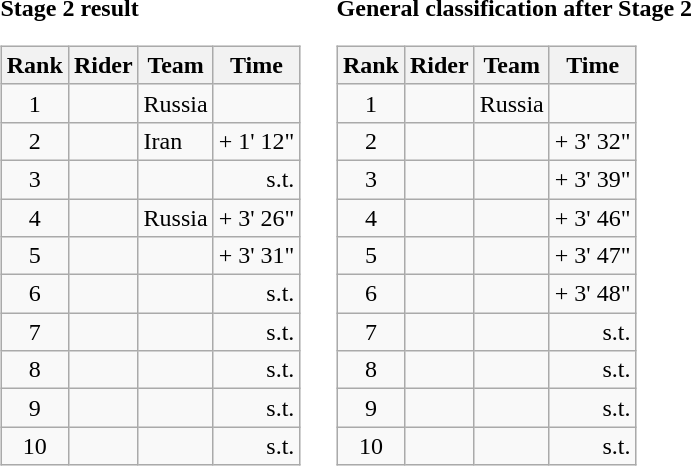<table>
<tr>
<td><strong>Stage 2 result</strong><br><table class="wikitable">
<tr>
<th scope="col">Rank</th>
<th scope="col">Rider</th>
<th scope="col">Team</th>
<th scope="col">Time</th>
</tr>
<tr>
<td style="text-align:center;">1</td>
<td></td>
<td>Russia</td>
<td style="text-align:right;"></td>
</tr>
<tr>
<td style="text-align:center;">2</td>
<td></td>
<td>Iran</td>
<td style="text-align:right;">+ 1' 12"</td>
</tr>
<tr>
<td style="text-align:center;">3</td>
<td></td>
<td></td>
<td style="text-align:right;">s.t.</td>
</tr>
<tr>
<td style="text-align:center;">4</td>
<td></td>
<td>Russia</td>
<td style="text-align:right;">+ 3' 26"</td>
</tr>
<tr>
<td style="text-align:center;">5</td>
<td></td>
<td></td>
<td style="text-align:right;">+ 3' 31"</td>
</tr>
<tr>
<td style="text-align:center;">6</td>
<td></td>
<td></td>
<td style="text-align:right;">s.t.</td>
</tr>
<tr>
<td style="text-align:center;">7</td>
<td></td>
<td></td>
<td style="text-align:right;">s.t.</td>
</tr>
<tr>
<td style="text-align:center;">8</td>
<td></td>
<td></td>
<td style="text-align:right;">s.t.</td>
</tr>
<tr>
<td style="text-align:center;">9</td>
<td></td>
<td></td>
<td style="text-align:right;">s.t.</td>
</tr>
<tr>
<td style="text-align:center;">10</td>
<td></td>
<td></td>
<td style="text-align:right;">s.t.</td>
</tr>
</table>
</td>
<td></td>
<td><strong>General classification after Stage 2</strong><br><table class="wikitable">
<tr>
<th scope="col">Rank</th>
<th scope="col">Rider</th>
<th scope="col">Team</th>
<th scope="col">Time</th>
</tr>
<tr>
<td style="text-align:center;">1</td>
<td> </td>
<td>Russia</td>
<td style="text-align:right;"></td>
</tr>
<tr>
<td style="text-align:center;">2</td>
<td>  </td>
<td></td>
<td style="text-align:right;">+ 3' 32"</td>
</tr>
<tr>
<td style="text-align:center;">3</td>
<td></td>
<td></td>
<td style="text-align:right;">+ 3' 39"</td>
</tr>
<tr>
<td style="text-align:center;">4</td>
<td></td>
<td></td>
<td style="text-align:right;">+ 3' 46"</td>
</tr>
<tr>
<td style="text-align:center;">5</td>
<td></td>
<td></td>
<td style="text-align:right;">+ 3' 47"</td>
</tr>
<tr>
<td style="text-align:center;">6</td>
<td></td>
<td></td>
<td style="text-align:right;">+ 3' 48"</td>
</tr>
<tr>
<td style="text-align:center;">7</td>
<td></td>
<td></td>
<td style="text-align:right;">s.t.</td>
</tr>
<tr>
<td style="text-align:center;">8</td>
<td></td>
<td></td>
<td style="text-align:right;">s.t.</td>
</tr>
<tr>
<td style="text-align:center;">9</td>
<td></td>
<td></td>
<td style="text-align:right;">s.t.</td>
</tr>
<tr>
<td style="text-align:center;">10</td>
<td></td>
<td></td>
<td style="text-align:right;">s.t.</td>
</tr>
</table>
</td>
</tr>
</table>
